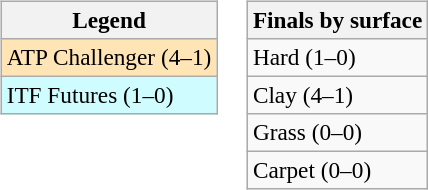<table>
<tr valign=top>
<td><br><table class=wikitable style=font-size:97%>
<tr>
<th>Legend</th>
</tr>
<tr bgcolor=moccasin>
<td>ATP Challenger (4–1)</td>
</tr>
<tr bgcolor=cffcff>
<td>ITF Futures (1–0)</td>
</tr>
</table>
</td>
<td><br><table class=wikitable style=font-size:97%>
<tr>
<th>Finals by surface</th>
</tr>
<tr>
<td>Hard (1–0)</td>
</tr>
<tr>
<td>Clay (4–1)</td>
</tr>
<tr>
<td>Grass (0–0)</td>
</tr>
<tr>
<td>Carpet (0–0)</td>
</tr>
</table>
</td>
</tr>
</table>
